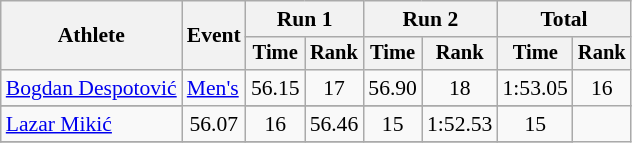<table class="wikitable" style="font-size:90%">
<tr>
<th rowspan="2">Athlete</th>
<th rowspan="2">Event</th>
<th colspan="2">Run 1</th>
<th colspan="2">Run 2</th>
<th colspan="2">Total</th>
</tr>
<tr style="font-size:95%">
<th>Time</th>
<th>Rank</th>
<th>Time</th>
<th>Rank</th>
<th>Time</th>
<th>Rank</th>
</tr>
<tr align=center>
<td align=left><a href='#'>Bogdan Despotović</a></td>
<td align=left rowspan=2><a href='#'>Men's</a></td>
<td>56.15</td>
<td>17</td>
<td>56.90</td>
<td>18</td>
<td>1:53.05</td>
<td>16</td>
</tr>
<tr>
</tr>
<tr align=center>
<td align=left><a href='#'>Lazar Mikić</a></td>
<td>56.07</td>
<td>16</td>
<td>56.46</td>
<td>15</td>
<td>1:52.53</td>
<td>15</td>
</tr>
<tr>
</tr>
</table>
